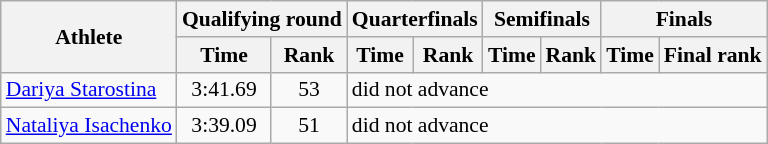<table class="wikitable" style="font-size:90%">
<tr>
<th rowspan="2">Athlete</th>
<th colspan="2">Qualifying round</th>
<th colspan="2">Quarterfinals</th>
<th colspan="2">Semifinals</th>
<th colspan="2">Finals</th>
</tr>
<tr>
<th>Time</th>
<th>Rank</th>
<th>Time</th>
<th>Rank</th>
<th>Time</th>
<th>Rank</th>
<th>Time</th>
<th>Final rank</th>
</tr>
<tr>
<td><a href='#'>Dariya Starostina</a></td>
<td align="center">3:41.69</td>
<td align="center">53</td>
<td colspan="6">did not advance</td>
</tr>
<tr>
<td><a href='#'>Nataliya Isachenko</a></td>
<td align="center">3:39.09</td>
<td align="center">51</td>
<td colspan="6">did not advance</td>
</tr>
</table>
